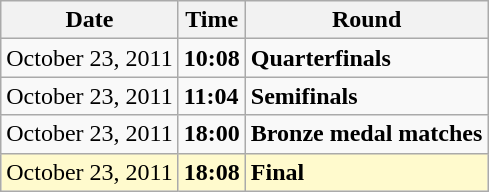<table class="wikitable">
<tr>
<th>Date</th>
<th>Time</th>
<th>Round</th>
</tr>
<tr>
<td>October 23, 2011</td>
<td><strong>10:08</strong></td>
<td><strong>Quarterfinals</strong></td>
</tr>
<tr>
<td>October 23, 2011</td>
<td><strong>11:04</strong></td>
<td><strong>Semifinals</strong></td>
</tr>
<tr>
<td>October 23, 2011</td>
<td><strong>18:00</strong></td>
<td><strong>Bronze medal matches</strong></td>
</tr>
<tr style=background:lemonchiffon>
<td>October 23, 2011</td>
<td><strong>18:08</strong></td>
<td><strong>Final</strong></td>
</tr>
</table>
